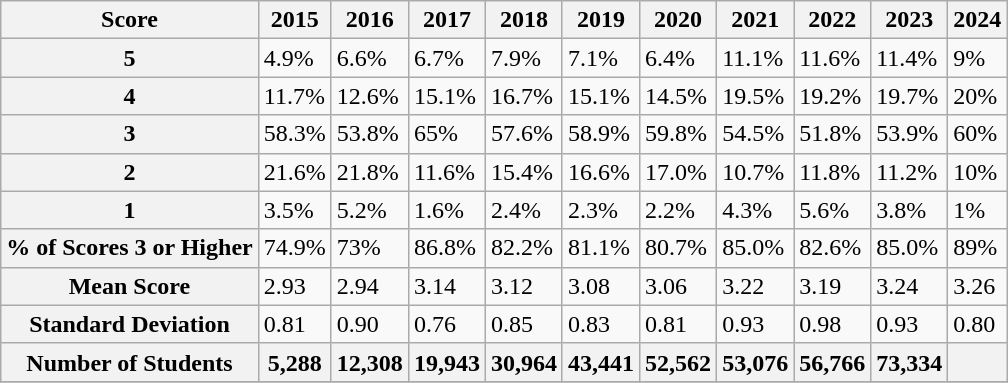<table class="wikitable">
<tr>
<th>Score</th>
<th>2015</th>
<th>2016</th>
<th>2017</th>
<th>2018</th>
<th>2019</th>
<th>2020</th>
<th>2021</th>
<th>2022</th>
<th>2023</th>
<th>2024</th>
</tr>
<tr>
<th>5</th>
<td>4.9%</td>
<td>6.6%</td>
<td>6.7%</td>
<td>7.9%</td>
<td>7.1%</td>
<td>6.4%</td>
<td>11.1%</td>
<td>11.6%</td>
<td>11.4%</td>
<td>9%</td>
</tr>
<tr>
<th>4</th>
<td>11.7%</td>
<td>12.6%</td>
<td>15.1%</td>
<td>16.7%</td>
<td>15.1%</td>
<td>14.5%</td>
<td>19.5%</td>
<td>19.2%</td>
<td>19.7%</td>
<td>20%</td>
</tr>
<tr>
<th>3</th>
<td>58.3%</td>
<td>53.8%</td>
<td>65%</td>
<td>57.6%</td>
<td>58.9%</td>
<td>59.8%</td>
<td>54.5%</td>
<td>51.8%</td>
<td>53.9%</td>
<td>60%</td>
</tr>
<tr>
<th>2</th>
<td>21.6%</td>
<td>21.8%</td>
<td>11.6%</td>
<td>15.4%</td>
<td>16.6%</td>
<td>17.0%</td>
<td>10.7%</td>
<td>11.8%</td>
<td>11.2%</td>
<td>10%</td>
</tr>
<tr>
<th>1</th>
<td>3.5%</td>
<td>5.2%</td>
<td>1.6%</td>
<td>2.4%</td>
<td>2.3%</td>
<td>2.2%</td>
<td>4.3%</td>
<td>5.6%</td>
<td>3.8%</td>
<td>1%</td>
</tr>
<tr>
<th>% of Scores 3 or Higher</th>
<td>74.9%</td>
<td>73%</td>
<td>86.8%</td>
<td>82.2%</td>
<td>81.1%</td>
<td>80.7%</td>
<td>85.0%</td>
<td>82.6%</td>
<td>85.0%</td>
<td>89%</td>
</tr>
<tr>
<th>Mean Score</th>
<td>2.93</td>
<td>2.94</td>
<td>3.14</td>
<td>3.12</td>
<td>3.08</td>
<td>3.06</td>
<td>3.22</td>
<td>3.19</td>
<td>3.24</td>
<td>3.26</td>
</tr>
<tr>
<th>Standard Deviation</th>
<td>0.81</td>
<td>0.90</td>
<td>0.76</td>
<td>0.85</td>
<td>0.83</td>
<td>0.81</td>
<td>0.93</td>
<td>0.98</td>
<td>0.93</td>
<td>0.80</td>
</tr>
<tr>
<th>Number of Students</th>
<th>5,288</th>
<th>12,308</th>
<th>19,943</th>
<th>30,964</th>
<th>43,441</th>
<th>52,562</th>
<th>53,076</th>
<th>56,766</th>
<th>73,334</th>
<th></th>
</tr>
<tr>
</tr>
</table>
